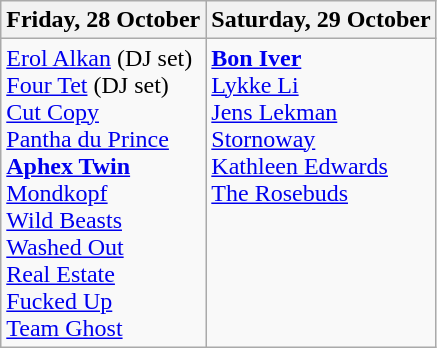<table class="wikitable">
<tr>
<th>Friday, 28 October</th>
<th>Saturday, 29 October</th>
</tr>
<tr valign="top">
<td><a href='#'>Erol Alkan</a> (DJ set)<br><a href='#'>Four Tet</a> (DJ set)<br><a href='#'>Cut Copy</a><br><a href='#'>Pantha du Prince</a><br><strong><a href='#'>Aphex Twin</a></strong><br><a href='#'>Mondkopf</a><br><a href='#'>Wild Beasts</a><br><a href='#'>Washed Out</a><br><a href='#'>Real Estate</a><br><a href='#'>Fucked Up</a><br><a href='#'>Team Ghost</a></td>
<td><strong><a href='#'>Bon Iver</a></strong><br><a href='#'>Lykke Li</a><br><a href='#'>Jens Lekman</a><br><a href='#'>Stornoway</a><br><a href='#'>Kathleen Edwards</a><br><a href='#'>The Rosebuds</a></td>
</tr>
</table>
